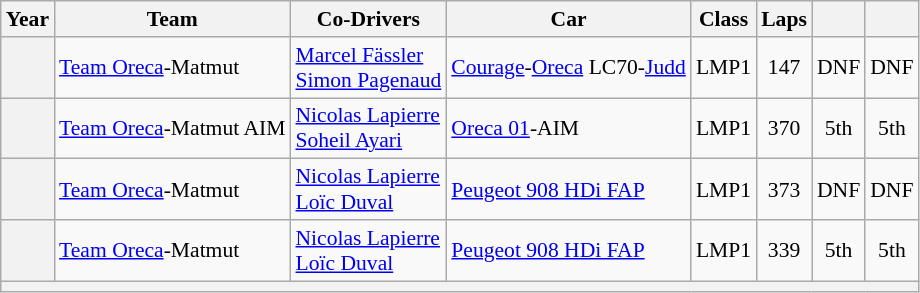<table class="wikitable" style="text-align:center; font-size:90%">
<tr>
<th>Year</th>
<th>Team</th>
<th>Co-Drivers</th>
<th>Car</th>
<th>Class</th>
<th>Laps</th>
<th></th>
<th></th>
</tr>
<tr>
<th></th>
<td align="left" nowrap> <a href='#'>Team Oreca</a>-Matmut</td>
<td align="left" nowrap> <a href='#'>Marcel Fässler</a><br> <a href='#'>Simon Pagenaud</a></td>
<td align="left" nowrap><a href='#'>Courage</a>-<a href='#'>Oreca</a> LC70-<a href='#'>Judd</a></td>
<td>LMP1</td>
<td>147</td>
<td>DNF</td>
<td>DNF</td>
</tr>
<tr>
<th></th>
<td align="left" nowrap> <a href='#'>Team Oreca</a>-Matmut AIM</td>
<td align="left" nowrap> <a href='#'>Nicolas Lapierre</a><br> <a href='#'>Soheil Ayari</a></td>
<td align="left" nowrap><a href='#'>Oreca 01</a>-AIM</td>
<td>LMP1</td>
<td>370</td>
<td>5th</td>
<td>5th</td>
</tr>
<tr>
<th></th>
<td align="left" nowrap> <a href='#'>Team Oreca</a>-Matmut</td>
<td align="left" nowrap> <a href='#'>Nicolas Lapierre</a><br> <a href='#'>Loïc Duval</a></td>
<td align="left" nowrap><a href='#'>Peugeot 908 HDi FAP</a></td>
<td>LMP1</td>
<td>373</td>
<td>DNF</td>
<td>DNF</td>
</tr>
<tr>
<th></th>
<td align="left" nowrap> <a href='#'>Team Oreca</a>-Matmut</td>
<td align="left" nowrap> <a href='#'>Nicolas Lapierre</a><br> <a href='#'>Loïc Duval</a></td>
<td align="left" nowrap><a href='#'>Peugeot 908 HDi FAP</a></td>
<td>LMP1</td>
<td>339</td>
<td>5th</td>
<td>5th</td>
</tr>
<tr>
<th colspan="8"></th>
</tr>
</table>
